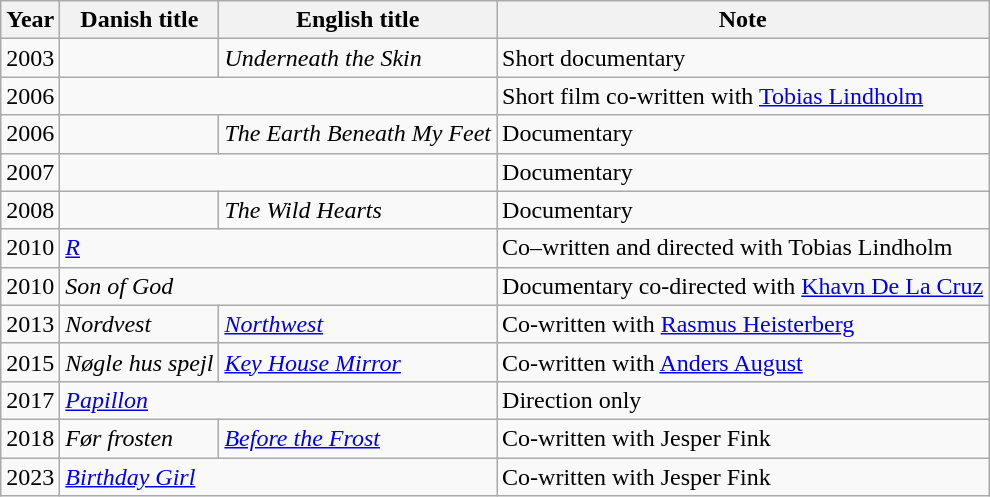<table class="wikitable">
<tr>
<th>Year</th>
<th>Danish title</th>
<th>English title</th>
<th>Note</th>
</tr>
<tr>
<td>2003</td>
<td><em></em></td>
<td><em>Underneath the Skin</em></td>
<td>Short documentary</td>
</tr>
<tr>
<td>2006</td>
<td colspan="2"><em></em></td>
<td>Short film co-written with <a href='#'>Tobias Lindholm</a></td>
</tr>
<tr>
<td>2006</td>
<td><em></em></td>
<td><em>The Earth Beneath My Feet</em></td>
<td>Documentary</td>
</tr>
<tr>
<td>2007</td>
<td colspan="2"><em></em></td>
<td>Documentary</td>
</tr>
<tr>
<td>2008</td>
<td><em></em></td>
<td><em>The Wild Hearts</em></td>
<td>Documentary</td>
</tr>
<tr>
<td>2010</td>
<td colspan="2"><em><a href='#'>R</a></em></td>
<td>Co–written and directed with Tobias Lindholm</td>
</tr>
<tr>
<td>2010</td>
<td colspan="2"><em>Son of God</em></td>
<td>Documentary co-directed with <a href='#'>Khavn De La Cruz</a></td>
</tr>
<tr>
<td>2013</td>
<td><em>Nordvest</em></td>
<td><em><a href='#'>Northwest</a></em></td>
<td>Co-written with <a href='#'>Rasmus Heisterberg</a></td>
</tr>
<tr>
<td>2015</td>
<td><em>Nøgle hus spejl</em></td>
<td><em><a href='#'>Key House Mirror</a></em></td>
<td>Co-written with <a href='#'>Anders August</a></td>
</tr>
<tr>
<td>2017</td>
<td colspan="2"><em><a href='#'>Papillon</a></em></td>
<td>Direction only</td>
</tr>
<tr>
<td>2018</td>
<td><em>Før frosten</em></td>
<td><em><a href='#'>Before the Frost</a></em></td>
<td>Co-written with Jesper Fink</td>
</tr>
<tr>
<td>2023</td>
<td colspan="2"><em><a href='#'>Birthday Girl</a></em></td>
<td>Co-written with Jesper Fink</td>
</tr>
</table>
